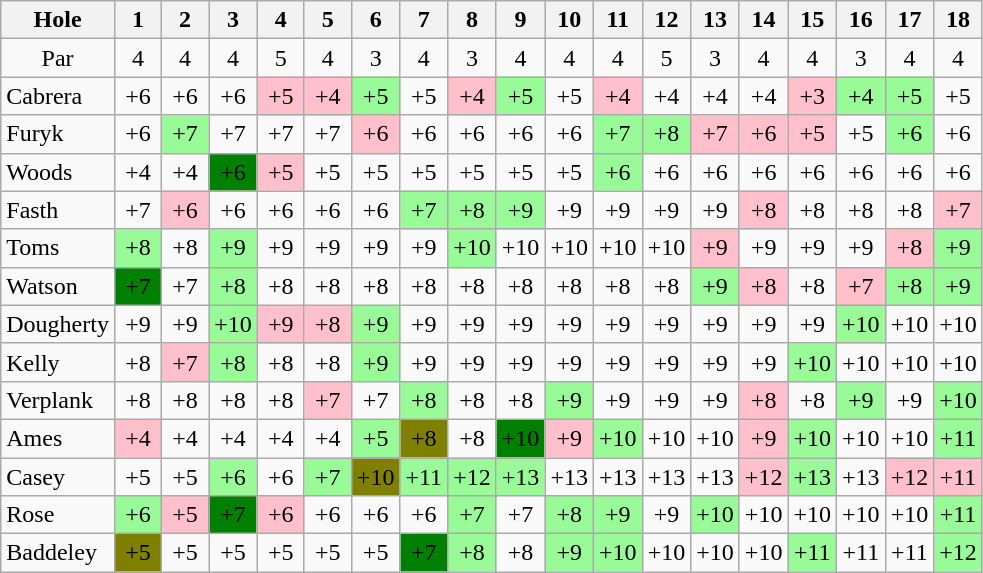<table class="wikitable" style="text-align:center">
<tr>
<th>Hole</th>
<th>  1  </th>
<th>  2  </th>
<th>  3  </th>
<th>  4  </th>
<th>  5  </th>
<th>  6  </th>
<th>  7  </th>
<th>  8  </th>
<th>  9  </th>
<th> 10 </th>
<th>11</th>
<th>12</th>
<th>13</th>
<th>14</th>
<th>15</th>
<th>16</th>
<th>17</th>
<th>18</th>
</tr>
<tr>
<td>Par</td>
<td>4</td>
<td>4</td>
<td>4</td>
<td>5</td>
<td>4</td>
<td>3</td>
<td>4</td>
<td>3</td>
<td>4</td>
<td>4</td>
<td>4</td>
<td>5</td>
<td>3</td>
<td>4</td>
<td>4</td>
<td>3</td>
<td>4</td>
<td>4</td>
</tr>
<tr>
<td align=left> Cabrera</td>
<td>+6</td>
<td>+6</td>
<td>+6</td>
<td style="background: Pink;">+5</td>
<td style="background: Pink;">+4</td>
<td style="background: PaleGreen;">+5</td>
<td>+5</td>
<td style="background: Pink;">+4</td>
<td style="background: PaleGreen;">+5</td>
<td>+5</td>
<td style="background: Pink;">+4</td>
<td>+4</td>
<td>+4</td>
<td>+4</td>
<td style="background: Pink;">+3</td>
<td style="background: PaleGreen;">+4</td>
<td style="background: PaleGreen;">+5</td>
<td>+5</td>
</tr>
<tr>
<td align=left> Furyk</td>
<td>+6</td>
<td style="background: PaleGreen;">+7</td>
<td>+7</td>
<td>+7</td>
<td>+7</td>
<td style="background: Pink;">+6</td>
<td>+6</td>
<td>+6</td>
<td>+6</td>
<td>+6</td>
<td style="background: PaleGreen;">+7</td>
<td style="background: PaleGreen;">+8</td>
<td style="background: Pink;">+7</td>
<td style="background: Pink;">+6</td>
<td style="background: Pink;">+5</td>
<td>+5</td>
<td style="background: PaleGreen;">+6</td>
<td>+6</td>
</tr>
<tr>
<td align=left> Woods</td>
<td>+4</td>
<td>+4</td>
<td style="background: Green;">+6</td>
<td style="background: Pink;">+5</td>
<td>+5</td>
<td>+5</td>
<td>+5</td>
<td>+5</td>
<td>+5</td>
<td>+5</td>
<td style="background: PaleGreen;">+6</td>
<td>+6</td>
<td>+6</td>
<td>+6</td>
<td>+6</td>
<td>+6</td>
<td>+6</td>
<td>+6</td>
</tr>
<tr>
<td align=left> Fasth</td>
<td>+7</td>
<td style="background: Pink;">+6</td>
<td>+6</td>
<td>+6</td>
<td>+6</td>
<td>+6</td>
<td style="background: PaleGreen;">+7</td>
<td style="background: PaleGreen;">+8</td>
<td style="background: PaleGreen;">+9</td>
<td>+9</td>
<td>+9</td>
<td>+9</td>
<td>+9</td>
<td style="background: Pink;">+8</td>
<td>+8</td>
<td>+8</td>
<td>+8</td>
<td style="background: Pink;">+7</td>
</tr>
<tr>
<td align=left> Toms</td>
<td style="background: PaleGreen;">+8</td>
<td>+8</td>
<td style="background: PaleGreen;">+9</td>
<td>+9</td>
<td>+9</td>
<td>+9</td>
<td>+9</td>
<td style="background: PaleGreen;">+10</td>
<td>+10</td>
<td>+10</td>
<td>+10</td>
<td>+10</td>
<td style="background: Pink;">+9</td>
<td>+9</td>
<td>+9</td>
<td>+9</td>
<td style="background: Pink;">+8</td>
<td style="background: PaleGreen;">+9</td>
</tr>
<tr>
<td align=left> Watson</td>
<td style="background: Green;">+7</td>
<td>+7</td>
<td style="background: PaleGreen;">+8</td>
<td>+8</td>
<td>+8</td>
<td>+8</td>
<td>+8</td>
<td>+8</td>
<td>+8</td>
<td>+8</td>
<td>+8</td>
<td>+8</td>
<td style="background: PaleGreen;">+9</td>
<td style="background: Pink;">+8</td>
<td>+8</td>
<td style="background: Pink;">+7</td>
<td style="background: PaleGreen;">+8</td>
<td style="background: PaleGreen;">+9</td>
</tr>
<tr>
<td align=left> Dougherty</td>
<td>+9</td>
<td>+9</td>
<td style="background: PaleGreen;">+10</td>
<td style="background: Pink;">+9</td>
<td style="background: Pink;">+8</td>
<td style="background: PaleGreen;">+9</td>
<td>+9</td>
<td>+9</td>
<td>+9</td>
<td>+9</td>
<td>+9</td>
<td>+9</td>
<td>+9</td>
<td>+9</td>
<td>+9</td>
<td style="background: PaleGreen;">+10</td>
<td>+10</td>
<td>+10</td>
</tr>
<tr>
<td align=left> Kelly</td>
<td>+8</td>
<td style="background: Pink;">+7</td>
<td style="background: PaleGreen;">+8</td>
<td>+8</td>
<td>+8</td>
<td style="background: PaleGreen;">+9</td>
<td>+9</td>
<td>+9</td>
<td>+9</td>
<td>+9</td>
<td>+9</td>
<td>+9</td>
<td>+9</td>
<td>+9</td>
<td style="background: PaleGreen;">+10</td>
<td>+10</td>
<td>+10</td>
<td>+10</td>
</tr>
<tr>
<td align=left> Verplank</td>
<td>+8</td>
<td>+8</td>
<td>+8</td>
<td>+8</td>
<td style="background: Pink;">+7</td>
<td>+7</td>
<td style="background: PaleGreen;">+8</td>
<td>+8</td>
<td>+8</td>
<td style="background: PaleGreen;">+9</td>
<td>+9</td>
<td>+9</td>
<td>+9</td>
<td style="background: Pink;">+8</td>
<td>+8</td>
<td style="background: PaleGreen;">+9</td>
<td>+9</td>
<td style="background: PaleGreen;">+10</td>
</tr>
<tr>
<td align=left> Ames</td>
<td style="background: Pink;">+4</td>
<td>+4</td>
<td>+4</td>
<td>+4</td>
<td>+4</td>
<td style="background: PaleGreen;">+5</td>
<td style="background: Olive;">+8</td>
<td>+8</td>
<td style="background: Green;">+10</td>
<td style="background: Pink;">+9</td>
<td style="background: PaleGreen;">+10</td>
<td>+10</td>
<td>+10</td>
<td style="background: Pink;">+9</td>
<td style="background: PaleGreen;">+10</td>
<td>+10</td>
<td>+10</td>
<td style="background: PaleGreen;">+11</td>
</tr>
<tr>
<td align=left> Casey</td>
<td>+5</td>
<td>+5</td>
<td style="background: PaleGreen;">+6</td>
<td>+6</td>
<td style="background: PaleGreen;">+7</td>
<td style="background: Olive;">+10</td>
<td style="background: PaleGreen;">+11</td>
<td style="background: PaleGreen;">+12</td>
<td style="background: PaleGreen;">+13</td>
<td>+13</td>
<td>+13</td>
<td>+13</td>
<td>+13</td>
<td style="background: Pink;">+12</td>
<td style="background: PaleGreen;">+13</td>
<td>+13</td>
<td style="background: Pink;">+12</td>
<td style="background: Pink;">+11</td>
</tr>
<tr>
<td align=left> Rose</td>
<td style="background: PaleGreen;">+6</td>
<td style="background: Pink;">+5</td>
<td style="background: Green;">+7</td>
<td style="background: Pink;">+6</td>
<td>+6</td>
<td>+6</td>
<td>+6</td>
<td style="background: PaleGreen;">+7</td>
<td>+7</td>
<td style="background: PaleGreen;">+8</td>
<td style="background: PaleGreen;">+9</td>
<td>+9</td>
<td style="background: PaleGreen;">+10</td>
<td>+10</td>
<td>+10</td>
<td>+10</td>
<td>+10</td>
<td style="background: PaleGreen;">+11</td>
</tr>
<tr>
<td align=left> Baddeley</td>
<td style="background: Olive;">+5</td>
<td>+5</td>
<td>+5</td>
<td>+5</td>
<td>+5</td>
<td>+5</td>
<td style="background: Green;">+7</td>
<td style="background: PaleGreen;">+8</td>
<td>+8</td>
<td style="background: PaleGreen;">+9</td>
<td style="background: PaleGreen;">+10</td>
<td>+10</td>
<td>+10</td>
<td>+10</td>
<td style="background: PaleGreen;">+11</td>
<td>+11</td>
<td>+11</td>
<td style="background: PaleGreen;">+12</td>
</tr>
</table>
